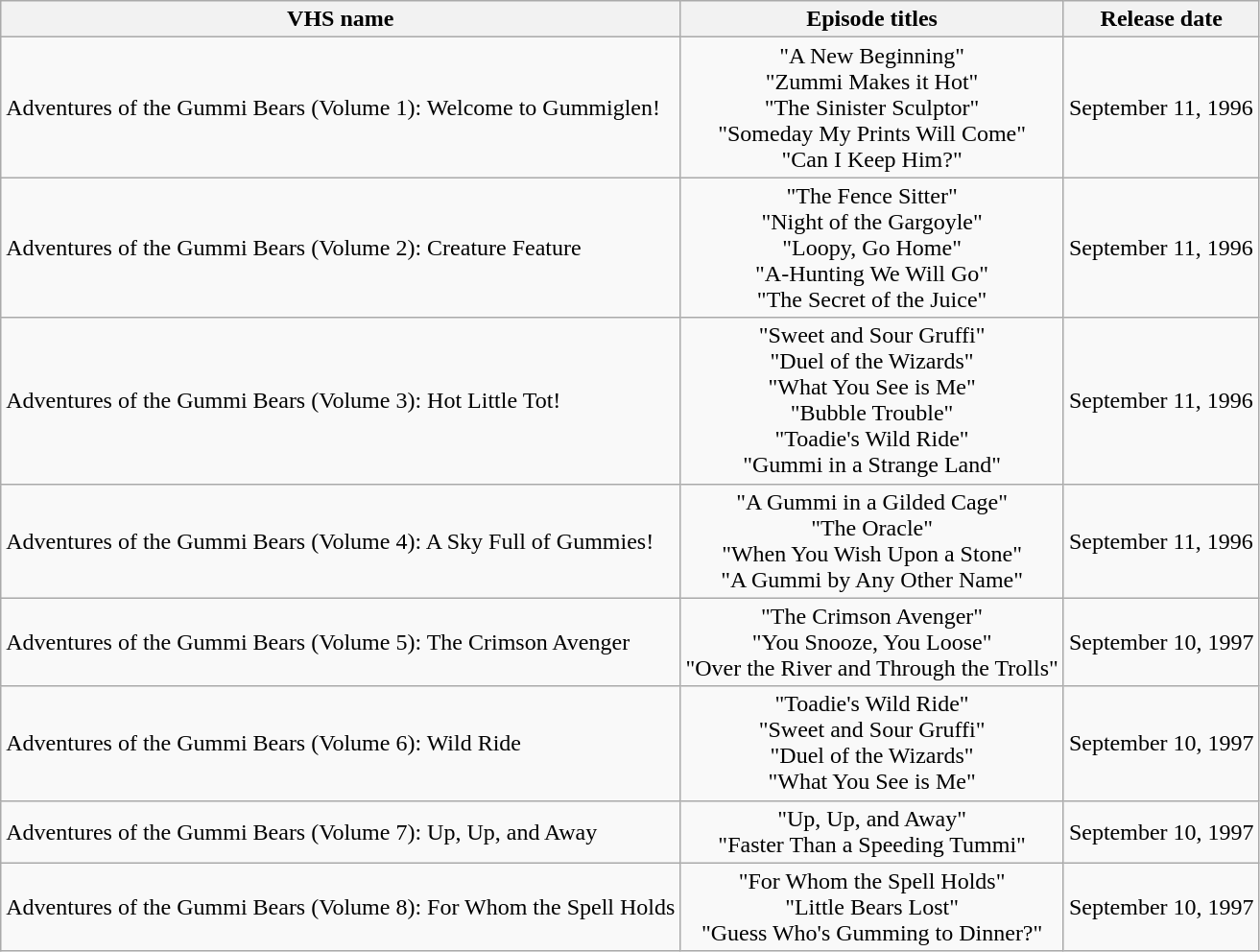<table class="wikitable">
<tr>
<th>VHS name</th>
<th>Episode titles</th>
<th>Release date</th>
</tr>
<tr>
<td>Adventures of the Gummi Bears (Volume 1): Welcome to Gummiglen!</td>
<td style="text-align:center;">"A New Beginning"<br>"Zummi Makes it Hot"<br>"The Sinister Sculptor"<br>"Someday My Prints Will Come"<br>"Can I Keep Him?"</td>
<td>September 11, 1996</td>
</tr>
<tr>
<td>Adventures of the Gummi Bears (Volume 2): Creature Feature</td>
<td style="text-align:center;">"The Fence Sitter"<br>"Night of the Gargoyle"<br>"Loopy, Go Home"<br>"A-Hunting We Will Go"<br>"The Secret of the Juice"</td>
<td>September 11, 1996</td>
</tr>
<tr>
<td>Adventures of the Gummi Bears (Volume 3): Hot Little Tot!</td>
<td style="text-align:center;">"Sweet and Sour Gruffi"<br>"Duel of the Wizards"<br>"What You See is Me"<br>"Bubble Trouble"<br>"Toadie's Wild Ride"<br>"Gummi in a Strange Land"</td>
<td>September 11, 1996</td>
</tr>
<tr>
<td>Adventures of the Gummi Bears (Volume 4): A Sky Full of Gummies!</td>
<td style="text-align:center;">"A Gummi in a Gilded Cage"<br>"The Oracle"<br>"When You Wish Upon a Stone"<br>"A Gummi by Any Other Name"</td>
<td>September 11, 1996</td>
</tr>
<tr>
<td>Adventures of the Gummi Bears (Volume 5): The Crimson Avenger</td>
<td style="text-align:center;">"The Crimson Avenger"<br>"You Snooze, You Loose"<br>"Over the River and Through the Trolls"</td>
<td>September 10, 1997</td>
</tr>
<tr>
<td>Adventures of the Gummi Bears (Volume 6): Wild Ride</td>
<td style="text-align:center;">"Toadie's Wild Ride"<br>"Sweet and Sour Gruffi"<br>"Duel of the Wizards"<br>"What You See is Me"</td>
<td>September 10, 1997</td>
</tr>
<tr>
<td>Adventures of the Gummi Bears (Volume 7): Up, Up, and Away</td>
<td style="text-align:center;">"Up, Up, and Away"<br>"Faster Than a Speeding Tummi"</td>
<td>September 10, 1997</td>
</tr>
<tr>
<td>Adventures of the Gummi Bears (Volume 8): For Whom the Spell Holds</td>
<td style="text-align:center;">"For Whom the Spell Holds"<br>"Little Bears Lost"<br>"Guess Who's Gumming to Dinner?"</td>
<td>September 10, 1997</td>
</tr>
</table>
